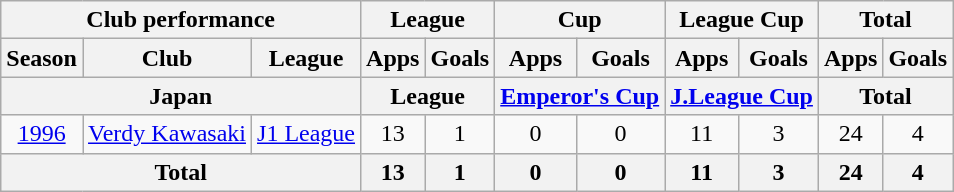<table class="wikitable" style="text-align:center;">
<tr>
<th colspan=3>Club performance</th>
<th colspan=2>League</th>
<th colspan=2>Cup</th>
<th colspan=2>League Cup</th>
<th colspan=2>Total</th>
</tr>
<tr>
<th>Season</th>
<th>Club</th>
<th>League</th>
<th>Apps</th>
<th>Goals</th>
<th>Apps</th>
<th>Goals</th>
<th>Apps</th>
<th>Goals</th>
<th>Apps</th>
<th>Goals</th>
</tr>
<tr>
<th colspan=3>Japan</th>
<th colspan=2>League</th>
<th colspan=2><a href='#'>Emperor's Cup</a></th>
<th colspan=2><a href='#'>J.League Cup</a></th>
<th colspan=2>Total</th>
</tr>
<tr>
<td><a href='#'>1996</a></td>
<td><a href='#'>Verdy Kawasaki</a></td>
<td><a href='#'>J1 League</a></td>
<td>13</td>
<td>1</td>
<td>0</td>
<td>0</td>
<td>11</td>
<td>3</td>
<td>24</td>
<td>4</td>
</tr>
<tr>
<th colspan=3>Total</th>
<th>13</th>
<th>1</th>
<th>0</th>
<th>0</th>
<th>11</th>
<th>3</th>
<th>24</th>
<th>4</th>
</tr>
</table>
